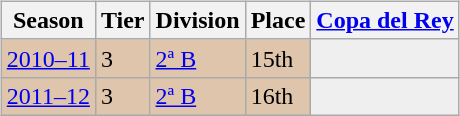<table>
<tr>
<td valign="top" width=0%><br><table class="wikitable">
<tr style="background:#f0f6fa;">
<th>Season</th>
<th>Tier</th>
<th>Division</th>
<th>Place</th>
<th><a href='#'>Copa del Rey</a></th>
</tr>
<tr>
<td style="background:#DEC5AB;"><a href='#'>2010–11</a></td>
<td style="background:#DEC5AB;">3</td>
<td style="background:#DEC5AB;"><a href='#'>2ª B</a></td>
<td style="background:#DEC5AB;">15th</td>
<td style="background:#efefef;"></td>
</tr>
<tr>
<td style="background:#DEC5AB;"><a href='#'>2011–12</a></td>
<td style="background:#DEC5AB;">3</td>
<td style="background:#DEC5AB;"><a href='#'>2ª B</a></td>
<td style="background:#DEC5AB;">16th</td>
<td style="background:#efefef;"></td>
</tr>
</table>
</td>
</tr>
</table>
